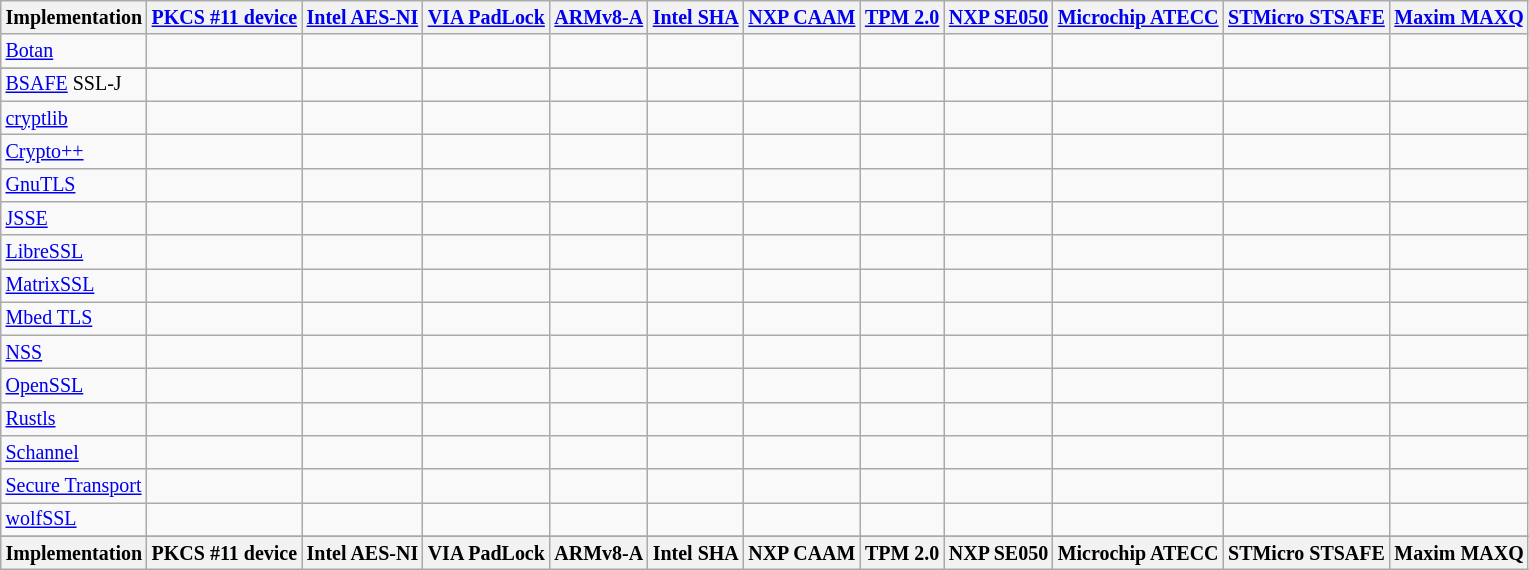<table class="wikitable sortable sort-under" style="text-align: left; font-size: smaller">
<tr>
<th>Implementation</th>
<th><a href='#'>PKCS #11 device</a></th>
<th><a href='#'>Intel AES-NI</a></th>
<th><a href='#'>VIA PadLock</a></th>
<th><a href='#'>ARMv8-A</a></th>
<th><a href='#'>Intel SHA</a></th>
<th><a href='#'>NXP CAAM</a></th>
<th><a href='#'>TPM 2.0</a></th>
<th><a href='#'>NXP SE050</a></th>
<th><a href='#'>Microchip ATECC</a></th>
<th><a href='#'>STMicro STSAFE</a></th>
<th><a href='#'>Maxim MAXQ</a></th>
</tr>
<tr>
<td><a href='#'>Botan</a></td>
<td></td>
<td></td>
<td></td>
<td></td>
<td></td>
<td></td>
<td></td>
<td></td>
<td></td>
<td></td>
<td></td>
</tr>
<tr>
</tr>
<tr>
<td><a href='#'>BSAFE</a> SSL-J </td>
<td></td>
<td></td>
<td></td>
<td></td>
<td></td>
<td></td>
<td></td>
<td></td>
<td></td>
<td></td>
<td></td>
</tr>
<tr>
<td><a href='#'>cryptlib</a></td>
<td></td>
<td></td>
<td></td>
<td></td>
<td></td>
<td></td>
<td></td>
<td></td>
<td></td>
<td></td>
<td></td>
</tr>
<tr>
<td><a href='#'>Crypto++</a></td>
<td></td>
<td></td>
<td></td>
<td></td>
<td></td>
<td></td>
<td></td>
<td></td>
<td></td>
<td></td>
<td></td>
</tr>
<tr>
<td><a href='#'>GnuTLS</a></td>
<td></td>
<td></td>
<td></td>
<td></td>
<td></td>
<td></td>
<td></td>
<td></td>
<td></td>
<td></td>
<td></td>
</tr>
<tr>
<td><a href='#'>JSSE</a></td>
<td></td>
<td></td>
<td></td>
<td></td>
<td></td>
<td></td>
<td></td>
<td></td>
<td></td>
<td></td>
<td></td>
</tr>
<tr>
<td><a href='#'>LibreSSL</a></td>
<td></td>
<td></td>
<td></td>
<td></td>
<td></td>
<td></td>
<td></td>
<td></td>
<td></td>
<td></td>
<td></td>
</tr>
<tr>
<td><a href='#'>MatrixSSL</a></td>
<td></td>
<td></td>
<td></td>
<td></td>
<td></td>
<td></td>
<td></td>
<td></td>
<td></td>
<td></td>
<td></td>
</tr>
<tr>
<td><a href='#'>Mbed TLS</a></td>
<td></td>
<td></td>
<td></td>
<td></td>
<td></td>
<td></td>
<td></td>
<td></td>
<td></td>
<td></td>
<td></td>
</tr>
<tr>
<td><a href='#'>NSS</a></td>
<td></td>
<td></td>
<td></td>
<td></td>
<td></td>
<td></td>
<td></td>
<td></td>
<td></td>
<td></td>
<td></td>
</tr>
<tr>
<td><a href='#'>OpenSSL</a></td>
<td></td>
<td></td>
<td></td>
<td></td>
<td></td>
<td></td>
<td></td>
<td></td>
<td></td>
<td></td>
<td></td>
</tr>
<tr>
<td><a href='#'>Rustls</a></td>
<td></td>
<td></td>
<td></td>
<td></td>
<td></td>
<td></td>
<td></td>
<td></td>
<td></td>
<td></td>
<td></td>
</tr>
<tr>
<td><a href='#'>Schannel</a></td>
<td></td>
<td></td>
<td></td>
<td></td>
<td></td>
<td></td>
<td></td>
<td></td>
<td></td>
<td></td>
<td></td>
</tr>
<tr>
<td><a href='#'>Secure Transport</a></td>
<td></td>
<td></td>
<td></td>
<td></td>
<td></td>
<td></td>
<td></td>
<td></td>
<td></td>
<td></td>
<td></td>
</tr>
<tr>
<td><a href='#'>wolfSSL</a></td>
<td></td>
<td></td>
<td></td>
<td></td>
<td></td>
<td></td>
<td></td>
<td></td>
<td></td>
<td></td>
<td></td>
</tr>
<tr>
</tr>
<tr class="sortbottom">
<th>Implementation</th>
<th>PKCS #11 device</th>
<th>Intel AES-NI</th>
<th>VIA PadLock</th>
<th>ARMv8-A</th>
<th>Intel SHA</th>
<th>NXP CAAM</th>
<th>TPM 2.0</th>
<th>NXP SE050</th>
<th>Microchip ATECC</th>
<th>STMicro STSAFE</th>
<th>Maxim MAXQ</th>
</tr>
</table>
